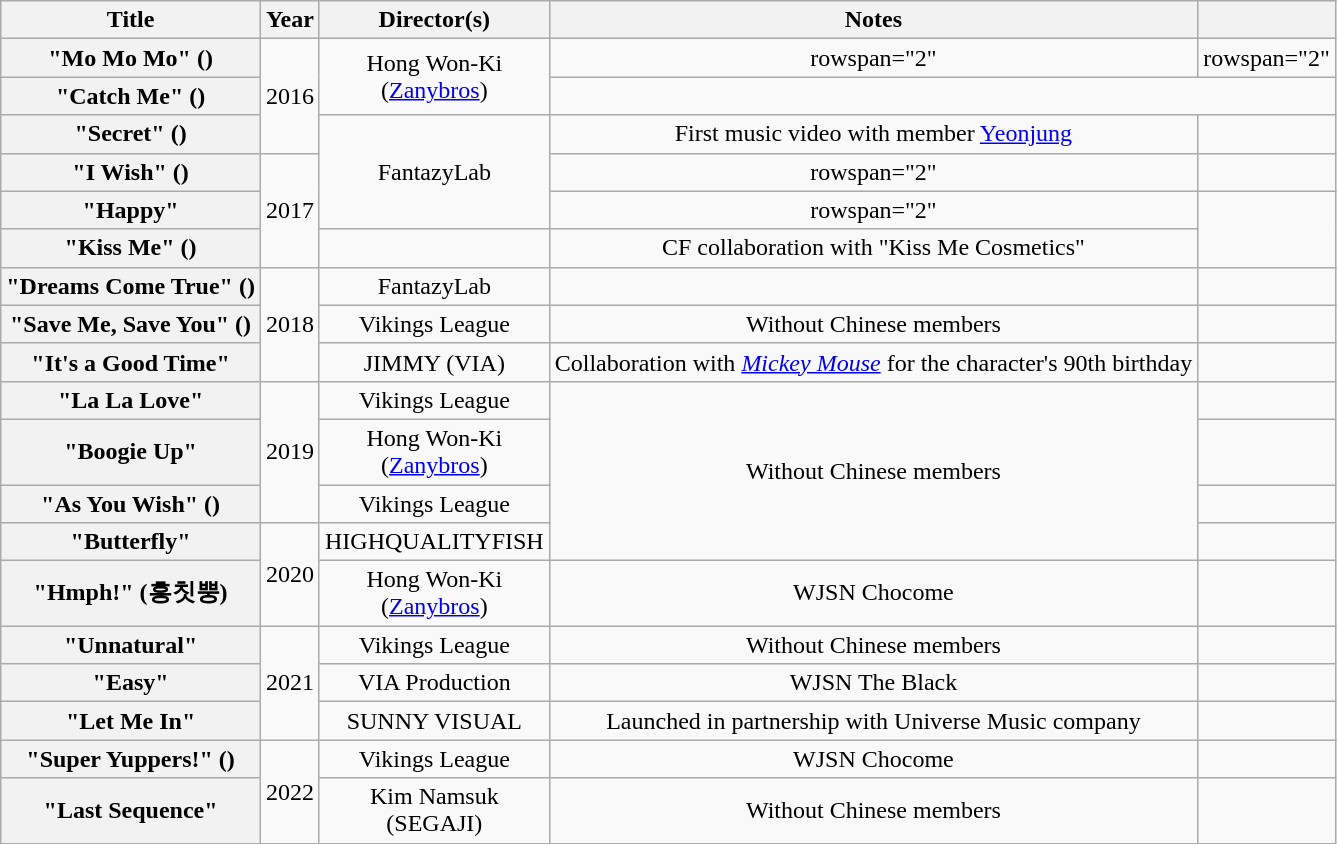<table class="wikitable plainrowheaders" style="text-align:center;">
<tr>
<th scope="col">Title</th>
<th scope="col">Year</th>
<th scope="col">Director(s)</th>
<th scope="col">Notes</th>
<th scope="col"></th>
</tr>
<tr>
<th scope="row">"Mo Mo Mo" ()</th>
<td rowspan="3">2016</td>
<td rowspan="2">Hong Won-Ki <br>(<a href='#'>Zanybros</a>)</td>
<td>rowspan="2" </td>
<td>rowspan="2" </td>
</tr>
<tr>
<th scope="row">"Catch Me" ()</th>
</tr>
<tr>
<th scope="row">"Secret" ()</th>
<td rowspan="3">FantazyLab</td>
<td>First music video with member <a href='#'>Yeonjung</a></td>
<td></td>
</tr>
<tr>
<th scope="row">"I Wish" ()</th>
<td rowspan="3">2017</td>
<td>rowspan="2" </td>
<td></td>
</tr>
<tr>
<th scope="row">"Happy"</th>
<td>rowspan="2" </td>
</tr>
<tr>
<th scope="row">"Kiss Me" ()</th>
<td></td>
<td>CF collaboration with "Kiss Me Cosmetics"</td>
</tr>
<tr>
<th scope="row">"Dreams Come True" ()</th>
<td rowspan="3">2018</td>
<td>FantazyLab</td>
<td></td>
<td></td>
</tr>
<tr>
<th scope="row">"Save Me, Save You" ()</th>
<td>Vikings League</td>
<td>Without Chinese members</td>
<td></td>
</tr>
<tr>
<th scope="row">"It's a Good Time" </th>
<td>JIMMY (VIA)</td>
<td>Collaboration with <em><a href='#'>Mickey Mouse</a></em> for the character's 90th birthday</td>
<td></td>
</tr>
<tr>
<th scope="row">"La La Love"</th>
<td rowspan="3">2019</td>
<td>Vikings League</td>
<td rowspan="4">Without Chinese members</td>
<td></td>
</tr>
<tr>
<th scope="row">"Boogie Up"</th>
<td>Hong Won-Ki <br>(<a href='#'>Zanybros</a>)</td>
<td></td>
</tr>
<tr>
<th scope="row">"As You Wish" ()</th>
<td>Vikings League</td>
<td></td>
</tr>
<tr>
<th scope="row">"Butterfly"</th>
<td rowspan="2">2020</td>
<td>HIGHQUALITYFISH</td>
<td></td>
</tr>
<tr>
<th scope="row">"Hmph!" (흥칫뿡)</th>
<td>Hong Won-Ki <br>(<a href='#'>Zanybros</a>)</td>
<td>WJSN Chocome</td>
<td></td>
</tr>
<tr>
<th scope="row">"Unnatural"</th>
<td rowspan="3">2021</td>
<td>Vikings League</td>
<td>Without Chinese members</td>
<td></td>
</tr>
<tr>
<th scope="row">"Easy"</th>
<td>VIA Production</td>
<td>WJSN The Black</td>
<td></td>
</tr>
<tr>
<th scope="row">"Let Me In"</th>
<td>SUNNY VISUAL</td>
<td>Launched in partnership with Universe Music company</td>
<td></td>
</tr>
<tr>
<th scope="row">"Super Yuppers!" ()</th>
<td rowspan="2">2022</td>
<td>Vikings League</td>
<td>WJSN Chocome</td>
<td></td>
</tr>
<tr>
<th scope="row">"Last Sequence"</th>
<td>Kim Namsuk<br>(SEGAJI)</td>
<td>Without Chinese members</td>
<td></td>
</tr>
</table>
